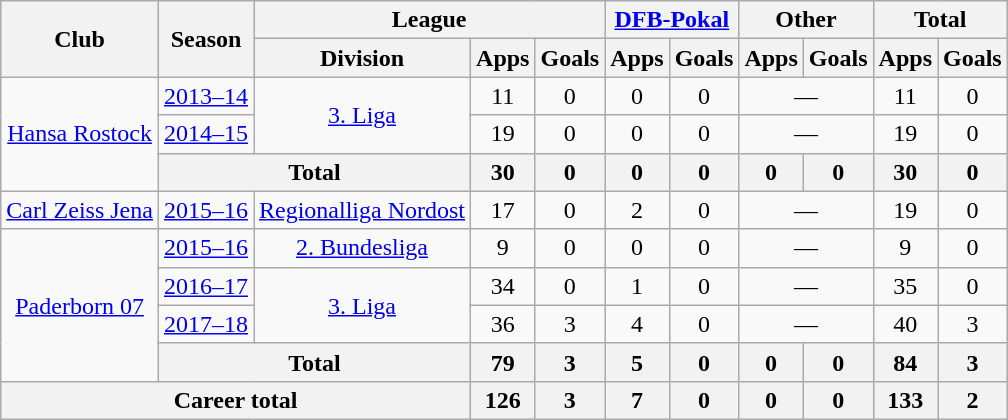<table class=wikitable style="text-align:center">
<tr>
<th rowspan=2>Club</th>
<th rowspan=2>Season</th>
<th colspan=3>League</th>
<th colspan=2><a href='#'>DFB-Pokal</a></th>
<th colspan=2>Other</th>
<th colspan=2>Total</th>
</tr>
<tr>
<th>Division</th>
<th>Apps</th>
<th>Goals</th>
<th>Apps</th>
<th>Goals</th>
<th>Apps</th>
<th>Goals</th>
<th>Apps</th>
<th>Goals</th>
</tr>
<tr>
<td rowspan=3><a href='#'>Hansa Rostock</a></td>
<td><a href='#'>2013–14</a></td>
<td rowspan=2><a href='#'>3. Liga</a></td>
<td>11</td>
<td>0</td>
<td>0</td>
<td>0</td>
<td colspan=2>—</td>
<td>11</td>
<td>0</td>
</tr>
<tr>
<td><a href='#'>2014–15</a></td>
<td>19</td>
<td>0</td>
<td>0</td>
<td>0</td>
<td colspan=2>—</td>
<td>19</td>
<td>0</td>
</tr>
<tr>
<th colspan=2>Total</th>
<th>30</th>
<th>0</th>
<th>0</th>
<th>0</th>
<th>0</th>
<th>0</th>
<th>30</th>
<th>0</th>
</tr>
<tr>
<td><a href='#'>Carl Zeiss Jena</a></td>
<td><a href='#'>2015–16</a></td>
<td><a href='#'>Regionalliga Nordost</a></td>
<td>17</td>
<td>0</td>
<td>2</td>
<td>0</td>
<td colspan=2>—</td>
<td>19</td>
<td>0</td>
</tr>
<tr>
<td rowspan=4><a href='#'>Paderborn 07</a></td>
<td><a href='#'>2015–16</a></td>
<td><a href='#'>2. Bundesliga</a></td>
<td>9</td>
<td>0</td>
<td>0</td>
<td>0</td>
<td colspan=2>—</td>
<td>9</td>
<td>0</td>
</tr>
<tr>
<td><a href='#'>2016–17</a></td>
<td rowspan="2"><a href='#'>3. Liga</a></td>
<td>34</td>
<td>0</td>
<td>1</td>
<td>0</td>
<td colspan=2>—</td>
<td>35</td>
<td>0</td>
</tr>
<tr>
<td><a href='#'>2017–18</a></td>
<td>36</td>
<td>3</td>
<td>4</td>
<td>0</td>
<td colspan=2>—</td>
<td>40</td>
<td>3</td>
</tr>
<tr>
<th colspan=2>Total</th>
<th>79</th>
<th>3</th>
<th>5</th>
<th>0</th>
<th>0</th>
<th>0</th>
<th>84</th>
<th>3</th>
</tr>
<tr>
<th colspan=3>Career total</th>
<th>126</th>
<th>3</th>
<th>7</th>
<th>0</th>
<th>0</th>
<th>0</th>
<th>133</th>
<th>2</th>
</tr>
</table>
